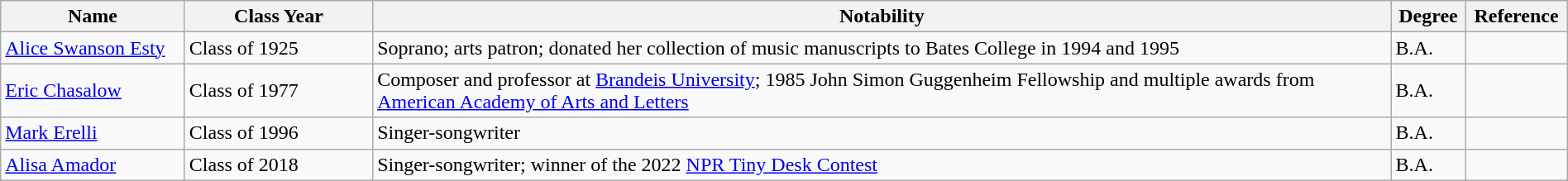<table class="wikitable" style="width:100%">
<tr>
<th style="width:*;">Name</th>
<th style="width:12%;">Class Year</th>
<th class="unsortable" style="width:65%;">Notability</th>
<th>Degree</th>
<th>Reference</th>
</tr>
<tr>
<td><a href='#'>Alice Swanson Esty</a></td>
<td>Class of 1925</td>
<td>Soprano; arts patron; donated her collection of music manuscripts to Bates College in 1994 and 1995</td>
<td>B.A.</td>
<td></td>
</tr>
<tr>
<td><a href='#'>Eric Chasalow</a></td>
<td>Class of 1977</td>
<td>Composer and professor at <a href='#'>Brandeis University</a>; 1985 John Simon Guggenheim Fellowship and multiple awards from <a href='#'>American Academy of Arts and Letters</a></td>
<td>B.A.</td>
<td></td>
</tr>
<tr>
<td><a href='#'>Mark Erelli</a></td>
<td>Class of 1996</td>
<td>Singer-songwriter</td>
<td>B.A.</td>
<td></td>
</tr>
<tr>
<td><a href='#'>Alisa Amador</a></td>
<td>Class of 2018</td>
<td>Singer-songwriter; winner of the 2022 <a href='#'>NPR Tiny Desk Contest</a></td>
<td>B.A.</td>
<td></td>
</tr>
</table>
